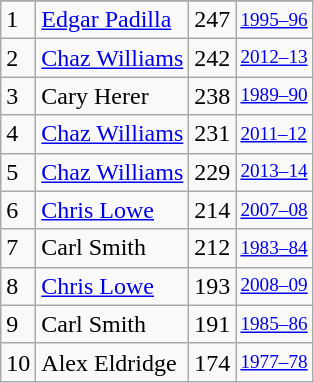<table class="wikitable">
<tr>
</tr>
<tr>
<td>1</td>
<td><a href='#'>Edgar Padilla</a></td>
<td>247</td>
<td style="font-size:80%;"><a href='#'>1995–96</a></td>
</tr>
<tr>
<td>2</td>
<td><a href='#'>Chaz Williams</a></td>
<td>242</td>
<td style="font-size:80%;"><a href='#'>2012–13</a></td>
</tr>
<tr>
<td>3</td>
<td>Cary Herer</td>
<td>238</td>
<td style="font-size:80%;"><a href='#'>1989–90</a></td>
</tr>
<tr>
<td>4</td>
<td><a href='#'>Chaz Williams</a></td>
<td>231</td>
<td style="font-size:80%;"><a href='#'>2011–12</a></td>
</tr>
<tr>
<td>5</td>
<td><a href='#'>Chaz Williams</a></td>
<td>229</td>
<td style="font-size:80%;"><a href='#'>2013–14</a></td>
</tr>
<tr>
<td>6</td>
<td><a href='#'>Chris Lowe</a></td>
<td>214</td>
<td style="font-size:80%;"><a href='#'>2007–08</a></td>
</tr>
<tr>
<td>7</td>
<td>Carl Smith</td>
<td>212</td>
<td style="font-size:80%;"><a href='#'>1983–84</a></td>
</tr>
<tr>
<td>8</td>
<td><a href='#'>Chris Lowe</a></td>
<td>193</td>
<td style="font-size:80%;"><a href='#'>2008–09</a></td>
</tr>
<tr>
<td>9</td>
<td>Carl Smith</td>
<td>191</td>
<td style="font-size:80%;"><a href='#'>1985–86</a></td>
</tr>
<tr>
<td>10</td>
<td>Alex Eldridge</td>
<td>174</td>
<td style="font-size:80%;"><a href='#'>1977–78</a></td>
</tr>
</table>
